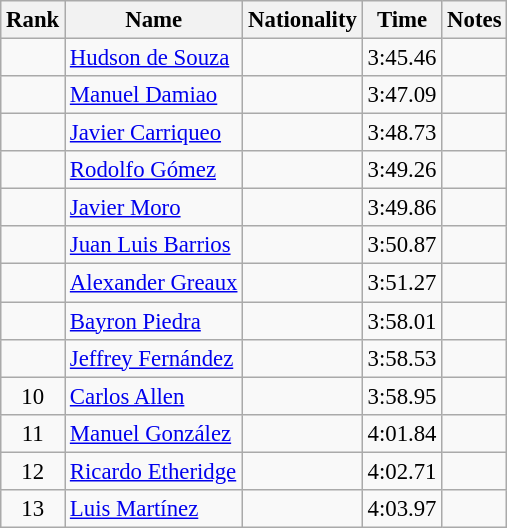<table class="wikitable sortable" style="text-align:center;font-size:95%">
<tr>
<th>Rank</th>
<th>Name</th>
<th>Nationality</th>
<th>Time</th>
<th>Notes</th>
</tr>
<tr>
<td></td>
<td align=left><a href='#'>Hudson de Souza</a></td>
<td align=left></td>
<td>3:45.46</td>
<td></td>
</tr>
<tr>
<td></td>
<td align=left><a href='#'>Manuel Damiao</a></td>
<td align=left></td>
<td>3:47.09</td>
<td></td>
</tr>
<tr>
<td></td>
<td align=left><a href='#'>Javier Carriqueo</a></td>
<td align=left></td>
<td>3:48.73</td>
<td></td>
</tr>
<tr>
<td></td>
<td align=left><a href='#'>Rodolfo Gómez</a></td>
<td align=left></td>
<td>3:49.26</td>
<td></td>
</tr>
<tr>
<td></td>
<td align=left><a href='#'>Javier Moro</a></td>
<td align=left></td>
<td>3:49.86</td>
<td></td>
</tr>
<tr>
<td></td>
<td align=left><a href='#'>Juan Luis Barrios</a></td>
<td align=left></td>
<td>3:50.87</td>
<td></td>
</tr>
<tr>
<td></td>
<td align=left><a href='#'>Alexander Greaux</a></td>
<td align=left></td>
<td>3:51.27</td>
<td></td>
</tr>
<tr>
<td></td>
<td align=left><a href='#'>Bayron Piedra</a></td>
<td align=left></td>
<td>3:58.01</td>
<td></td>
</tr>
<tr>
<td></td>
<td align=left><a href='#'>Jeffrey Fernández</a></td>
<td align=left></td>
<td>3:58.53</td>
<td></td>
</tr>
<tr>
<td>10</td>
<td align=left><a href='#'>Carlos Allen</a></td>
<td align=left></td>
<td>3:58.95</td>
<td></td>
</tr>
<tr>
<td>11</td>
<td align=left><a href='#'>Manuel González</a></td>
<td align=left></td>
<td>4:01.84</td>
<td></td>
</tr>
<tr>
<td>12</td>
<td align=left><a href='#'>Ricardo Etheridge</a></td>
<td align=left></td>
<td>4:02.71</td>
<td></td>
</tr>
<tr>
<td>13</td>
<td align=left><a href='#'>Luis Martínez</a></td>
<td align=left></td>
<td>4:03.97</td>
<td></td>
</tr>
</table>
